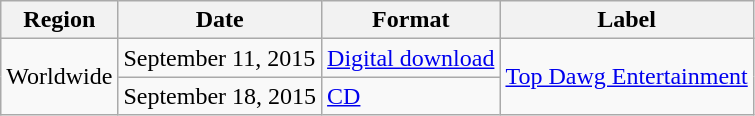<table class="wikitable plainrowheaders">
<tr>
<th>Region</th>
<th>Date</th>
<th>Format</th>
<th>Label</th>
</tr>
<tr>
<td rowspan=2>Worldwide</td>
<td>September 11, 2015</td>
<td><a href='#'>Digital download</a></td>
<td rowspan=2><a href='#'>Top Dawg Entertainment</a></td>
</tr>
<tr>
<td>September 18, 2015</td>
<td><a href='#'>CD</a></td>
</tr>
</table>
